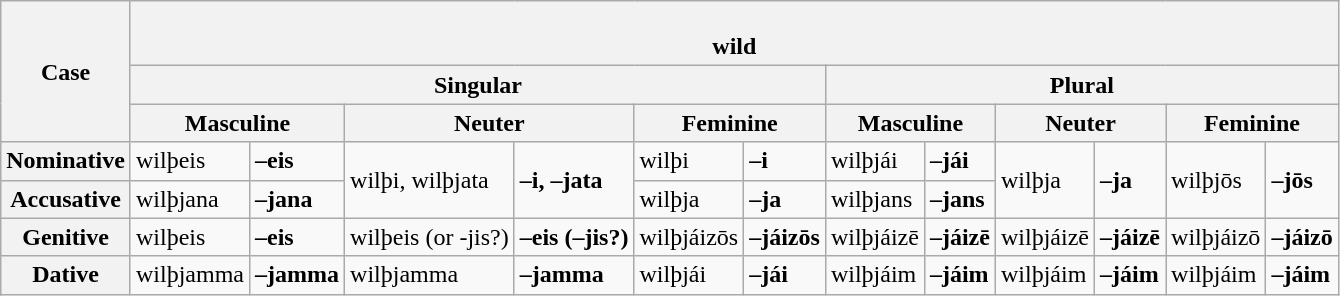<table class="wikitable">
<tr>
<th rowspan="3">Case</th>
<th colspan="12"><br> wild</th>
</tr>
<tr>
<th colspan="6"><strong>Singular</strong></th>
<th colspan="6"><strong>Plural</strong></th>
</tr>
<tr>
<th colspan="2"><strong>Masculine</strong></th>
<th colspan="2"><strong>Neuter</strong></th>
<th colspan="2"><strong>Feminine</strong></th>
<th colspan="2"><strong>Masculine</strong></th>
<th colspan="2"><strong>Neuter</strong></th>
<th colspan="2"><strong>Feminine</strong></th>
</tr>
<tr>
<th><strong>Nominative</strong></th>
<td>wilþeis</td>
<td><strong>–eis</strong></td>
<td rowspan="2">wilþi, wilþjata</td>
<td rowspan="2"><strong>–i, –jata</strong></td>
<td>wilþi</td>
<td><strong>–i</strong></td>
<td>wilþjái</td>
<td><strong>–jái</strong></td>
<td rowspan="2">wilþja</td>
<td rowspan="2"><strong>–ja</strong></td>
<td rowspan="2">wilþjōs</td>
<td rowspan="2"><strong>–jōs</strong></td>
</tr>
<tr>
<th><strong>Accusative</strong></th>
<td>wilþjana</td>
<td><strong>–jana</strong></td>
<td>wilþja</td>
<td><strong>–ja</strong></td>
<td>wilþjans</td>
<td><strong>–jans</strong></td>
</tr>
<tr>
<th><strong>Genitive</strong></th>
<td>wilþeis</td>
<td><strong>–eis</strong></td>
<td>wilþeis (or -jis?)</td>
<td><strong>–eis (–jis?)</strong></td>
<td>wilþjáizōs</td>
<td><strong>–jáizōs</strong></td>
<td>wilþjáizē</td>
<td><strong>–jáizē</strong></td>
<td>wilþjáizē</td>
<td><strong>–jáizē</strong></td>
<td>wilþjáizō</td>
<td><strong>–jáizō</strong></td>
</tr>
<tr>
<th><strong>Dative</strong></th>
<td>wilþjamma</td>
<td><strong>–jamma</strong></td>
<td>wilþjamma</td>
<td><strong>–jamma</strong></td>
<td>wilþjái</td>
<td><strong>–jái</strong></td>
<td>wilþjáim</td>
<td><strong>–jáim</strong></td>
<td>wilþjáim</td>
<td><strong>–jáim</strong></td>
<td>wilþjáim</td>
<td><strong>–jáim</strong></td>
</tr>
</table>
